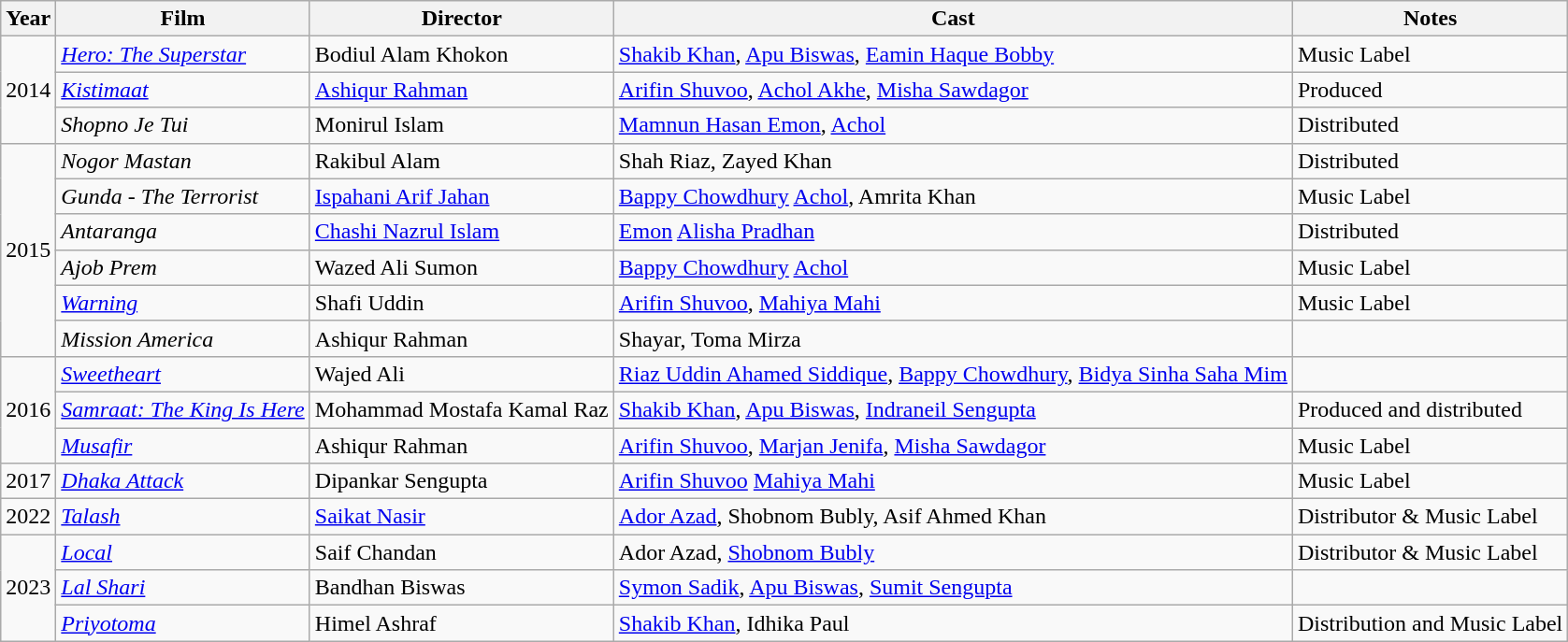<table class="wikitable sortable">
<tr>
<th>Year</th>
<th>Film</th>
<th>Director</th>
<th>Cast</th>
<th>Notes</th>
</tr>
<tr>
<td rowspan="3">2014</td>
<td><em><a href='#'>Hero: The Superstar</a></em></td>
<td>Bodiul Alam Khokon</td>
<td><a href='#'>Shakib Khan</a>, <a href='#'>Apu Biswas</a>, <a href='#'>Eamin Haque Bobby</a></td>
<td>Music Label</td>
</tr>
<tr>
<td><em><a href='#'>Kistimaat</a></em></td>
<td><a href='#'>Ashiqur Rahman</a></td>
<td><a href='#'>Arifin Shuvoo</a>, <a href='#'>Achol Akhe</a>, <a href='#'>Misha Sawdagor</a></td>
<td>Produced</td>
</tr>
<tr>
<td><em>Shopno Je Tui</em></td>
<td>Monirul Islam</td>
<td><a href='#'>Mamnun Hasan Emon</a>, <a href='#'>Achol</a></td>
<td>Distributed</td>
</tr>
<tr>
<td rowspan="6">2015</td>
<td><em>Nogor Mastan</em></td>
<td>Rakibul Alam</td>
<td>Shah Riaz, Zayed Khan</td>
<td>Distributed</td>
</tr>
<tr>
<td><em>Gunda - The Terrorist</em></td>
<td><a href='#'>Ispahani Arif Jahan</a></td>
<td><a href='#'>Bappy Chowdhury</a> <a href='#'>Achol</a>, Amrita Khan</td>
<td>Music Label</td>
</tr>
<tr>
<td><em>Antaranga</em></td>
<td><a href='#'>Chashi Nazrul Islam</a></td>
<td><a href='#'>Emon</a> <a href='#'>Alisha Pradhan</a></td>
<td>Distributed</td>
</tr>
<tr>
<td><em> Ajob Prem</em></td>
<td>Wazed Ali Sumon</td>
<td><a href='#'>Bappy Chowdhury</a> <a href='#'>Achol</a></td>
<td>Music Label</td>
</tr>
<tr>
<td><em><a href='#'>Warning</a></em></td>
<td>Shafi Uddin</td>
<td><a href='#'>Arifin Shuvoo</a>, <a href='#'>Mahiya Mahi</a></td>
<td>Music Label</td>
</tr>
<tr>
<td><em>Mission America</em></td>
<td>Ashiqur Rahman</td>
<td>Shayar, Toma Mirza</td>
<td></td>
</tr>
<tr>
<td rowspan="3">2016</td>
<td><em><a href='#'>Sweetheart</a></em></td>
<td>Wajed Ali</td>
<td><a href='#'>Riaz Uddin Ahamed Siddique</a>, <a href='#'>Bappy Chowdhury</a>, <a href='#'>Bidya Sinha Saha Mim</a></td>
<td></td>
</tr>
<tr>
<td><em><a href='#'>Samraat: The King Is Here</a></em></td>
<td>Mohammad Mostafa Kamal Raz</td>
<td><a href='#'>Shakib Khan</a>, <a href='#'>Apu Biswas</a>, <a href='#'>Indraneil Sengupta</a></td>
<td>Produced and distributed</td>
</tr>
<tr>
<td><em><a href='#'>Musafir</a></em></td>
<td>Ashiqur Rahman</td>
<td><a href='#'>Arifin Shuvoo</a>, <a href='#'>Marjan Jenifa</a>, <a href='#'>Misha Sawdagor</a></td>
<td>Music Label</td>
</tr>
<tr>
<td>2017</td>
<td><em><a href='#'>Dhaka Attack</a></em></td>
<td>Dipankar Sengupta</td>
<td><a href='#'>Arifin Shuvoo</a> <a href='#'>Mahiya Mahi</a></td>
<td>Music Label</td>
</tr>
<tr>
<td>2022</td>
<td><em><a href='#'>Talash</a></em></td>
<td><a href='#'>Saikat Nasir</a></td>
<td><a href='#'>Ador Azad</a>, Shobnom Bubly, Asif Ahmed Khan</td>
<td>Distributor & Music Label</td>
</tr>
<tr>
<td rowspan="3">2023</td>
<td><em><a href='#'>Local</a></em></td>
<td>Saif Chandan</td>
<td>Ador Azad, <a href='#'>Shobnom Bubly</a></td>
<td>Distributor & Music Label</td>
</tr>
<tr>
<td><em><a href='#'>Lal Shari</a></em></td>
<td>Bandhan Biswas</td>
<td><a href='#'>Symon Sadik</a>, <a href='#'>Apu Biswas</a>, <a href='#'>Sumit Sengupta</a></td>
<td></td>
</tr>
<tr>
<td><em><a href='#'>Priyotoma</a></em></td>
<td>Himel Ashraf</td>
<td><a href='#'>Shakib Khan</a>, Idhika Paul</td>
<td>Distribution and Music Label</td>
</tr>
</table>
